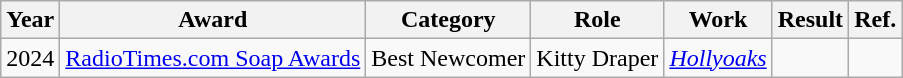<table class="wikitable plainrowheaders">
<tr>
<th>Year</th>
<th>Award</th>
<th>Category</th>
<th>Role</th>
<th>Work</th>
<th>Result</th>
<th>Ref.</th>
</tr>
<tr>
<td>2024</td>
<td><a href='#'>RadioTimes.com Soap Awards</a></td>
<td>Best Newcomer</td>
<td>Kitty Draper</td>
<td><em><a href='#'>Hollyoaks</a></em></td>
<td></td>
<td></td>
</tr>
</table>
